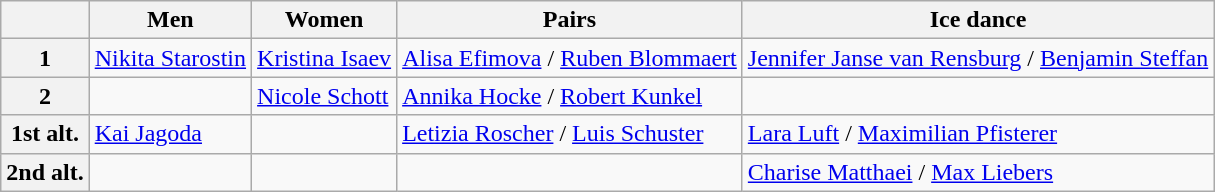<table class="wikitable">
<tr>
<th></th>
<th>Men</th>
<th>Women</th>
<th>Pairs</th>
<th>Ice dance</th>
</tr>
<tr>
<th>1</th>
<td><a href='#'>Nikita Starostin</a></td>
<td><a href='#'>Kristina Isaev</a></td>
<td><a href='#'>Alisa Efimova</a> / <a href='#'>Ruben Blommaert</a></td>
<td><a href='#'>Jennifer Janse van Rensburg</a> / <a href='#'>Benjamin Steffan</a></td>
</tr>
<tr>
<th>2</th>
<td></td>
<td><a href='#'>Nicole Schott</a></td>
<td><a href='#'>Annika Hocke</a> / <a href='#'>Robert Kunkel</a></td>
<td></td>
</tr>
<tr>
<th>1st alt.</th>
<td><a href='#'>Kai Jagoda</a></td>
<td></td>
<td><a href='#'>Letizia Roscher</a> / <a href='#'>Luis Schuster</a></td>
<td><a href='#'>Lara Luft</a> / <a href='#'>Maximilian Pfisterer</a></td>
</tr>
<tr>
<th>2nd alt.</th>
<td></td>
<td></td>
<td></td>
<td><a href='#'>Charise Matthaei</a> / <a href='#'>Max Liebers</a></td>
</tr>
</table>
